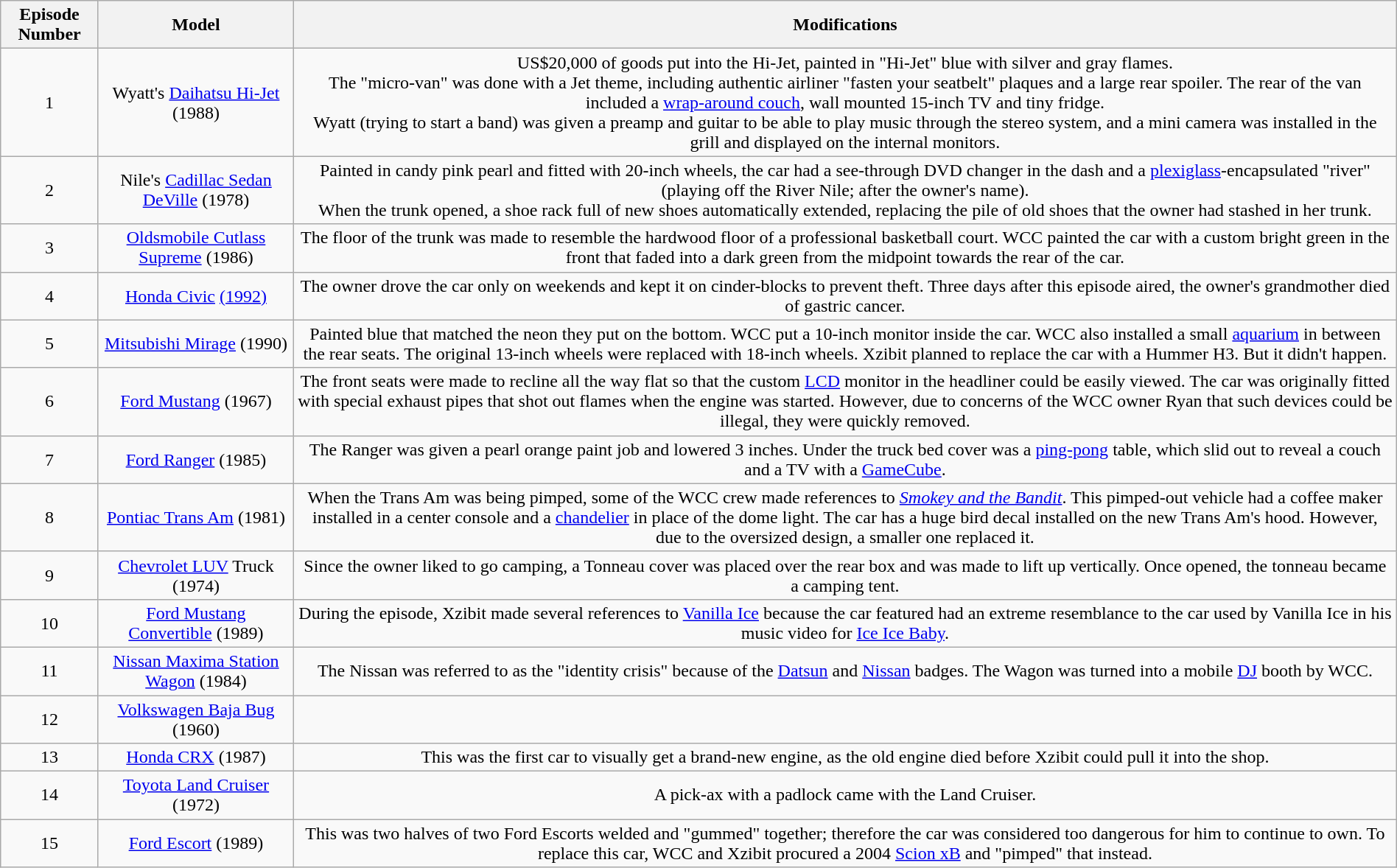<table class="wikitable" style="text-align:center; width:100%;">
<tr>
<th width=7%>Episode Number</th>
<th width=14%>Model</th>
<th width=79%>Modifications</th>
</tr>
<tr>
<td>1</td>
<td>Wyatt's <a href='#'>Daihatsu Hi-Jet</a> (1988)</td>
<td>US$20,000 of goods put into the Hi-Jet, painted in "Hi-Jet" blue with silver and gray flames.<br>The "micro-van" was done with a Jet theme, including authentic airliner "fasten your seatbelt" plaques and a large rear spoiler.
The rear of the van included a <a href='#'>wrap-around couch</a>, wall mounted 15-inch TV and tiny fridge.<br>Wyatt (trying to start a band) was given a preamp and guitar to be able to play music through the stereo system, and a mini camera was installed in the grill and displayed on the internal monitors.</td>
</tr>
<tr>
<td>2</td>
<td>Nile's <a href='#'>Cadillac Sedan DeVille</a> (1978)</td>
<td>Painted in candy pink pearl and fitted with 20-inch wheels, the car had a see-through DVD changer in the dash and a <a href='#'>plexiglass</a>-encapsulated "river" (playing off the River Nile; after the owner's name).<br>When the trunk opened, a shoe rack full of new shoes automatically extended, replacing the pile of old shoes that the owner had stashed in her trunk.</td>
</tr>
<tr>
<td>3</td>
<td><a href='#'>Oldsmobile Cutlass Supreme</a> (1986)</td>
<td>The floor of the trunk was made to resemble the hardwood floor of a professional basketball court. WCC painted the car with a custom bright green in the front that faded into a dark green from the midpoint towards the rear of the car.</td>
</tr>
<tr>
<td>4</td>
<td><a href='#'>Honda Civic</a> <a href='#'>(1992)</a></td>
<td>The owner drove the car only on weekends and kept it on cinder-blocks to prevent theft. Three days after this episode aired, the owner's grandmother died of gastric cancer.</td>
</tr>
<tr>
<td>5</td>
<td><a href='#'>Mitsubishi Mirage</a> (1990)</td>
<td>Painted blue that matched the neon they put on the bottom. WCC put a 10-inch monitor inside the car. WCC also installed a small <a href='#'>aquarium</a> in between the rear seats. The original 13-inch wheels were replaced with 18-inch wheels. Xzibit planned to replace the car with a Hummer H3. But it didn't happen.</td>
</tr>
<tr>
<td>6</td>
<td><a href='#'>Ford Mustang</a> (1967)</td>
<td>The front seats were made to recline all the way flat so that the custom <a href='#'>LCD</a> monitor in the headliner could be easily viewed. The car was originally fitted with special exhaust pipes that shot out flames when the engine was started. However, due to concerns of the WCC owner Ryan that such devices could be illegal, they were quickly removed.</td>
</tr>
<tr>
<td>7</td>
<td><a href='#'>Ford Ranger</a> (1985)</td>
<td>The Ranger was given a pearl orange paint job and lowered 3 inches. Under the truck bed cover was a <a href='#'>ping-pong</a> table, which slid out to reveal a couch and a TV with a <a href='#'>GameCube</a>.</td>
</tr>
<tr>
<td>8</td>
<td><a href='#'>Pontiac Trans Am</a> (1981)</td>
<td>When the Trans Am was being pimped, some of the WCC crew made references to <em><a href='#'>Smokey and the Bandit</a></em>. This pimped-out vehicle had a coffee maker installed in a center console and a <a href='#'>chandelier</a> in place of the dome light. The car has a huge bird decal installed on the new Trans Am's hood. However, due to the oversized design, a smaller one replaced it.</td>
</tr>
<tr>
<td>9</td>
<td><a href='#'>Chevrolet LUV</a> Truck (1974)</td>
<td>Since the owner liked to go camping, a Tonneau cover was placed over the rear box and was made to lift up vertically. Once opened, the tonneau became a camping tent.</td>
</tr>
<tr>
<td>10</td>
<td><a href='#'>Ford Mustang Convertible</a> (1989)</td>
<td>During the episode, Xzibit made several references to <a href='#'>Vanilla Ice</a> because the car featured had an extreme resemblance to the car used by Vanilla Ice in his music video for <a href='#'>Ice Ice Baby</a>.</td>
</tr>
<tr>
<td>11</td>
<td><a href='#'>Nissan Maxima Station Wagon</a> (1984)</td>
<td>The Nissan was referred to as the "identity crisis" because of the <a href='#'>Datsun</a> and <a href='#'>Nissan</a> badges. The Wagon was turned into a mobile <a href='#'>DJ</a> booth by WCC.</td>
</tr>
<tr>
<td>12</td>
<td><a href='#'>Volkswagen Baja Bug</a> (1960)</td>
<td></td>
</tr>
<tr>
<td>13</td>
<td><a href='#'>Honda CRX</a> (1987)</td>
<td>This was the first car to visually get a brand-new engine, as the old engine died before Xzibit could pull it into the shop.</td>
</tr>
<tr>
<td>14</td>
<td><a href='#'>Toyota Land Cruiser</a> (1972)</td>
<td>A pick-ax with a padlock came with the Land Cruiser.</td>
</tr>
<tr>
<td>15</td>
<td><a href='#'>Ford Escort</a> (1989)</td>
<td>This was two halves of two Ford Escorts welded and "gummed" together; therefore the car was considered too dangerous for him to continue to own. To replace this car, WCC and Xzibit procured a 2004 <a href='#'>Scion xB</a> and "pimped" that instead.</td>
</tr>
</table>
